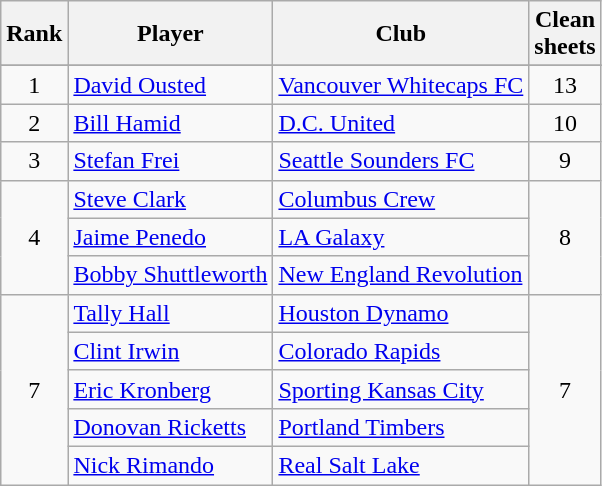<table class="wikitable" style="text-align:center">
<tr>
<th>Rank</th>
<th>Player</th>
<th>Club</th>
<th>Clean<br>sheets</th>
</tr>
<tr>
</tr>
<tr>
<td>1</td>
<td align="left"> <a href='#'>David Ousted</a></td>
<td align="left"><a href='#'>Vancouver Whitecaps FC</a></td>
<td>13</td>
</tr>
<tr>
<td>2</td>
<td align="left"> <a href='#'>Bill Hamid</a></td>
<td align="left"><a href='#'>D.C. United</a></td>
<td>10</td>
</tr>
<tr>
<td>3</td>
<td align="left"> <a href='#'>Stefan Frei</a></td>
<td align="left"><a href='#'>Seattle Sounders FC</a></td>
<td>9</td>
</tr>
<tr>
<td rowspan="3">4</td>
<td align="left"> <a href='#'>Steve Clark</a></td>
<td align="left"><a href='#'>Columbus Crew</a></td>
<td rowspan="3">8</td>
</tr>
<tr>
<td align="left"> <a href='#'>Jaime Penedo</a></td>
<td align="left"><a href='#'>LA Galaxy</a></td>
</tr>
<tr>
<td align="left"> <a href='#'>Bobby Shuttleworth</a></td>
<td align="left"><a href='#'>New England Revolution</a></td>
</tr>
<tr>
<td rowspan="5">7</td>
<td align="left"> <a href='#'>Tally Hall</a></td>
<td align="left"><a href='#'>Houston Dynamo</a></td>
<td rowspan="5">7</td>
</tr>
<tr>
<td align="left"> <a href='#'>Clint Irwin</a></td>
<td align="left"><a href='#'>Colorado Rapids</a></td>
</tr>
<tr>
<td align="left"> <a href='#'>Eric Kronberg</a></td>
<td align="left"><a href='#'>Sporting Kansas City</a></td>
</tr>
<tr>
<td align="left"> <a href='#'>Donovan Ricketts</a></td>
<td align="left"><a href='#'>Portland Timbers</a></td>
</tr>
<tr>
<td align="left"> <a href='#'>Nick Rimando</a></td>
<td align="left"><a href='#'>Real Salt Lake</a></td>
</tr>
</table>
